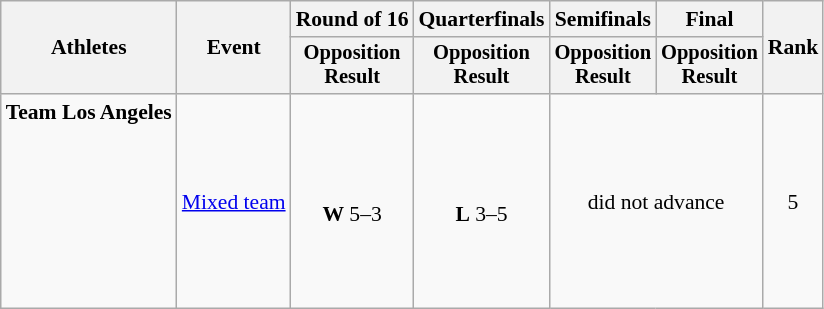<table class="wikitable" style="font-size:90%">
<tr>
<th rowspan="2">Athletes</th>
<th rowspan="2">Event</th>
<th>Round of 16</th>
<th>Quarterfinals</th>
<th>Semifinals</th>
<th>Final</th>
<th rowspan=2>Rank</th>
</tr>
<tr style="font-size:95%">
<th>Opposition<br>Result</th>
<th>Opposition<br>Result</th>
<th>Opposition<br>Result</th>
<th>Opposition<br>Result</th>
</tr>
<tr align=center>
<td align=left><strong>Team Los Angeles</strong><br><br><br><br><br><br><br><br></td>
<td rowspan=2 align=left><a href='#'>Mixed team</a></td>
<td><br><strong>W</strong> 5–3</td>
<td><br><strong>L</strong> 3–5</td>
<td colspan=2>did not advance</td>
<td>5</td>
</tr>
</table>
